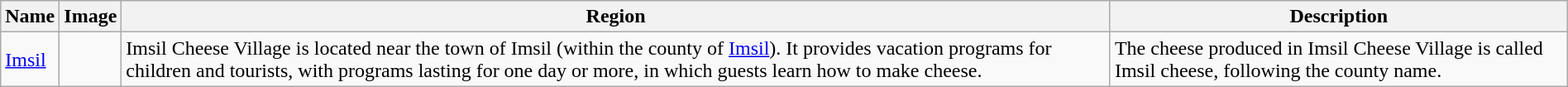<table class="wikitable sortable" style="width:100%">
<tr>
<th>Name</th>
<th class="unsortable">Image</th>
<th>Region</th>
<th>Description</th>
</tr>
<tr>
<td><a href='#'>Imsil</a></td>
<td></td>
<td>Imsil Cheese Village is located near the town of Imsil (within the county of <a href='#'>Imsil</a>). It provides vacation programs for children and tourists, with programs lasting for one day or more, in which guests learn how to make cheese.</td>
<td>The cheese produced in Imsil Cheese Village is called Imsil cheese, following the county name.</td>
</tr>
</table>
